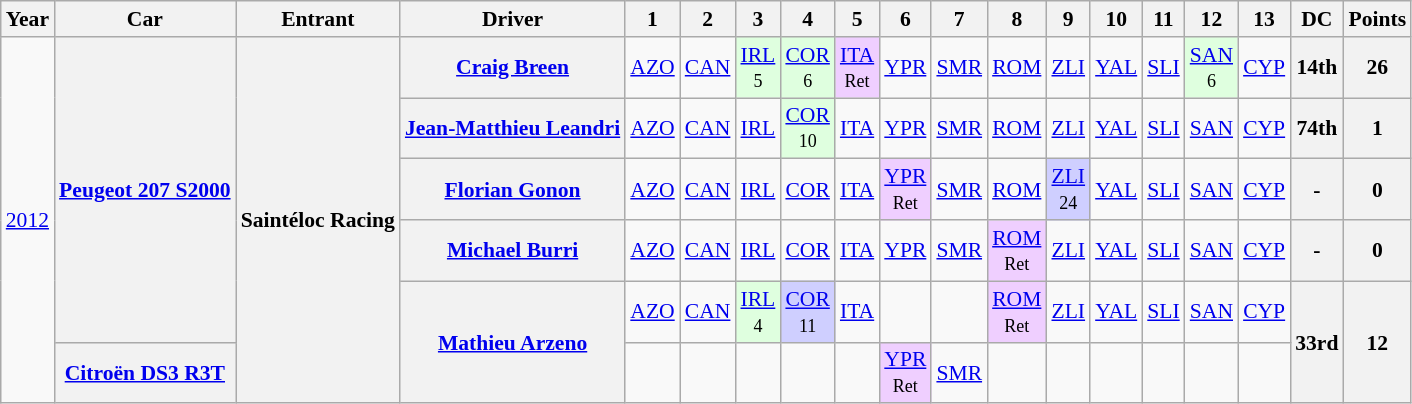<table class="wikitable" border="1" style="text-align:center; font-size:90%;">
<tr>
<th>Year</th>
<th>Car</th>
<th>Entrant</th>
<th>Driver</th>
<th>1</th>
<th>2</th>
<th>3</th>
<th>4</th>
<th>5</th>
<th>6</th>
<th>7</th>
<th>8</th>
<th>9</th>
<th>10</th>
<th>11</th>
<th>12</th>
<th>13</th>
<th>DC</th>
<th>Points</th>
</tr>
<tr>
<td rowspan="6"><a href='#'>2012</a></td>
<th rowspan="5"><a href='#'>Peugeot 207 S2000</a></th>
<th rowspan="6"> Saintéloc Racing</th>
<th> <a href='#'>Craig Breen</a></th>
<td><a href='#'>AZO</a></td>
<td><a href='#'>CAN</a></td>
<td style="background:#DFFFDF;"><a href='#'>IRL</a><br><small>5</small></td>
<td style="background:#DFFFDF;"><a href='#'>COR</a><br><small>6</small></td>
<td style="background:#EFCFFF;"><a href='#'>ITA</a><br><small>Ret</small></td>
<td><a href='#'>YPR</a></td>
<td><a href='#'>SMR</a></td>
<td><a href='#'>ROM</a></td>
<td><a href='#'>ZLI</a></td>
<td><a href='#'>YAL</a></td>
<td><a href='#'>SLI</a></td>
<td style="background:#DFFFDF;"><a href='#'>SAN</a><br><small>6</small></td>
<td><a href='#'>CYP</a></td>
<th>14th</th>
<th>26</th>
</tr>
<tr>
<th> <a href='#'>Jean-Matthieu Leandri</a></th>
<td><a href='#'>AZO</a></td>
<td><a href='#'>CAN</a></td>
<td><a href='#'>IRL</a></td>
<td style="background:#DFFFDF;"><a href='#'>COR</a><br><small>10</small></td>
<td><a href='#'>ITA</a></td>
<td><a href='#'>YPR</a></td>
<td><a href='#'>SMR</a></td>
<td><a href='#'>ROM</a></td>
<td><a href='#'>ZLI</a></td>
<td><a href='#'>YAL</a></td>
<td><a href='#'>SLI</a></td>
<td><a href='#'>SAN</a></td>
<td><a href='#'>CYP</a></td>
<th>74th</th>
<th>1</th>
</tr>
<tr>
<th> <a href='#'>Florian Gonon</a></th>
<td><a href='#'>AZO</a></td>
<td><a href='#'>CAN</a></td>
<td><a href='#'>IRL</a></td>
<td><a href='#'>COR</a></td>
<td><a href='#'>ITA</a></td>
<td style="background:#EFCFFF;"><a href='#'>YPR</a><br><small>Ret</small></td>
<td><a href='#'>SMR</a></td>
<td><a href='#'>ROM</a></td>
<td style="background:#CFCFFF;"><a href='#'>ZLI</a><br><small>24</small></td>
<td><a href='#'>YAL</a></td>
<td><a href='#'>SLI</a></td>
<td><a href='#'>SAN</a></td>
<td><a href='#'>CYP</a></td>
<th>-</th>
<th>0</th>
</tr>
<tr>
<th> <a href='#'>Michael Burri</a></th>
<td><a href='#'>AZO</a></td>
<td><a href='#'>CAN</a></td>
<td><a href='#'>IRL</a></td>
<td><a href='#'>COR</a></td>
<td><a href='#'>ITA</a></td>
<td><a href='#'>YPR</a></td>
<td><a href='#'>SMR</a></td>
<td style="background:#EFCFFF;"><a href='#'>ROM</a><br><small>Ret</small></td>
<td><a href='#'>ZLI</a></td>
<td><a href='#'>YAL</a></td>
<td><a href='#'>SLI</a></td>
<td><a href='#'>SAN</a></td>
<td><a href='#'>CYP</a></td>
<th>-</th>
<th>0</th>
</tr>
<tr>
<th rowspan="2"> <a href='#'>Mathieu Arzeno</a></th>
<td><a href='#'>AZO</a></td>
<td><a href='#'>CAN</a></td>
<td style="background:#DFFFDF;"><a href='#'>IRL</a><br><small>4</small></td>
<td style="background:#CFCFFF;"><a href='#'>COR</a><br><small>11</small></td>
<td><a href='#'>ITA</a></td>
<td></td>
<td></td>
<td style="background:#EFCFFF;"><a href='#'>ROM</a><br><small>Ret</small></td>
<td><a href='#'>ZLI</a></td>
<td><a href='#'>YAL</a></td>
<td><a href='#'>SLI</a></td>
<td><a href='#'>SAN</a></td>
<td><a href='#'>CYP</a></td>
<th rowspan="2">33rd</th>
<th rowspan="2">12</th>
</tr>
<tr>
<th><a href='#'>Citroën DS3 R3T</a></th>
<td></td>
<td></td>
<td></td>
<td></td>
<td></td>
<td style="background:#EFCFFF;"><a href='#'>YPR</a><br><small>Ret</small></td>
<td><a href='#'>SMR</a></td>
<td></td>
<td></td>
<td></td>
<td></td>
<td></td>
<td></td>
</tr>
</table>
